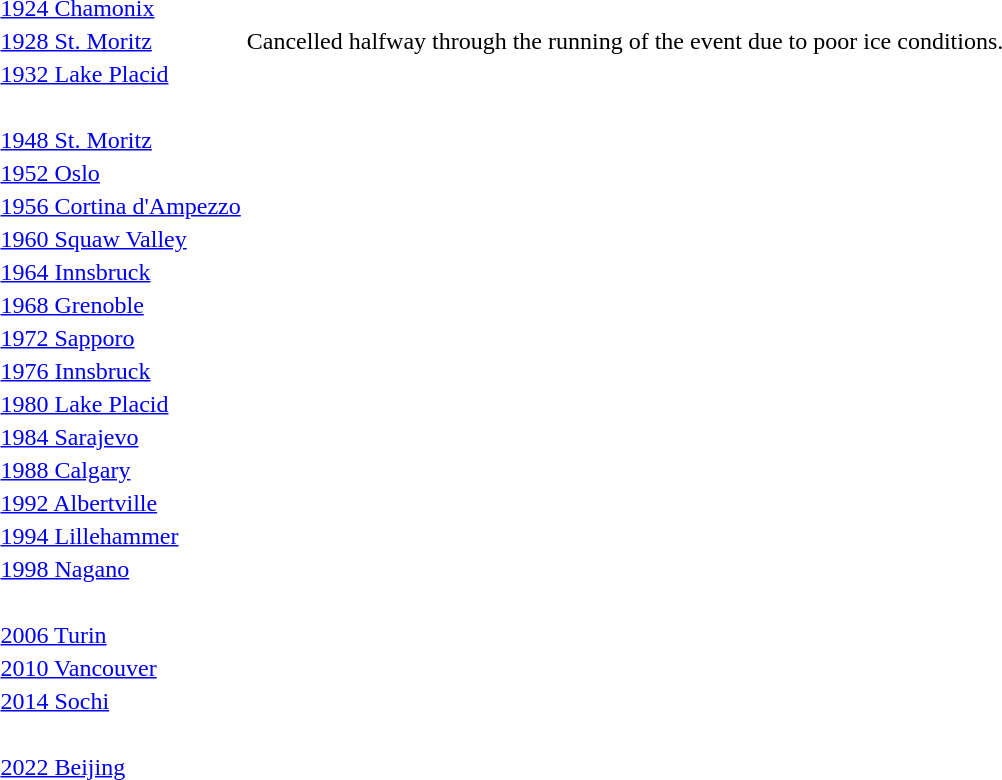<table>
<tr>
<td><a href='#'>1924 Chamonix</a><br></td>
<td></td>
<td></td>
<td></td>
</tr>
<tr>
<td><a href='#'>1928 St. Moritz</a><br></td>
<td colspan=3 align=center>Cancelled halfway through the running of the event due to poor ice conditions.</td>
</tr>
<tr>
<td><a href='#'>1932 Lake Placid</a><br></td>
<td></td>
<td></td>
<td></td>
</tr>
<tr valign="top">
<td><br></td>
<td></td>
<td></td>
<td></td>
</tr>
<tr>
<td><a href='#'>1948 St. Moritz</a><br></td>
<td></td>
<td></td>
<td></td>
</tr>
<tr>
<td><a href='#'>1952 Oslo</a><br></td>
<td></td>
<td></td>
<td></td>
</tr>
<tr valign="top">
<td><a href='#'>1956 Cortina d'Ampezzo</a><br></td>
<td></td>
<td></td>
<td></td>
</tr>
<tr>
<td><a href='#'>1960 Squaw Valley</a><br></td>
<td></td>
<td></td>
<td></td>
</tr>
<tr>
<td><a href='#'>1964 Innsbruck</a><br></td>
<td></td>
<td></td>
<td></td>
</tr>
<tr>
<td><a href='#'>1968 Grenoble</a><br></td>
<td></td>
<td></td>
<td></td>
</tr>
<tr>
<td><a href='#'>1972 Sapporo</a><br></td>
<td></td>
<td></td>
<td></td>
</tr>
<tr>
<td><a href='#'>1976 Innsbruck</a><br></td>
<td></td>
<td></td>
<td></td>
</tr>
<tr>
<td><a href='#'>1980 Lake Placid</a><br></td>
<td></td>
<td></td>
<td></td>
</tr>
<tr>
<td><a href='#'>1984 Sarajevo</a><br></td>
<td></td>
<td></td>
<td></td>
</tr>
<tr>
<td><a href='#'>1988 Calgary</a><br></td>
<td></td>
<td></td>
<td></td>
</tr>
<tr>
<td><a href='#'>1992 Albertville</a><br></td>
<td></td>
<td></td>
<td></td>
</tr>
<tr>
<td><a href='#'>1994 Lillehammer</a><br></td>
<td></td>
<td></td>
<td></td>
</tr>
<tr>
<td><a href='#'>1998 Nagano</a><br></td>
<td></td>
<td></td>
<td></td>
</tr>
<tr>
<td><br></td>
<td></td>
<td></td>
<td></td>
</tr>
<tr>
<td><a href='#'>2006 Turin</a><br></td>
<td></td>
<td></td>
<td></td>
</tr>
<tr>
<td><a href='#'>2010 Vancouver</a><br></td>
<td></td>
<td></td>
<td></td>
</tr>
<tr>
<td><a href='#'>2014 Sochi</a><br></td>
<td></td>
<td></td>
<td></td>
</tr>
<tr>
<td><br></td>
<td></td>
<td></td>
<td></td>
</tr>
<tr>
<td><a href='#'>2022 Beijing</a> <br></td>
<td></td>
<td></td>
<td></td>
</tr>
<tr>
</tr>
</table>
